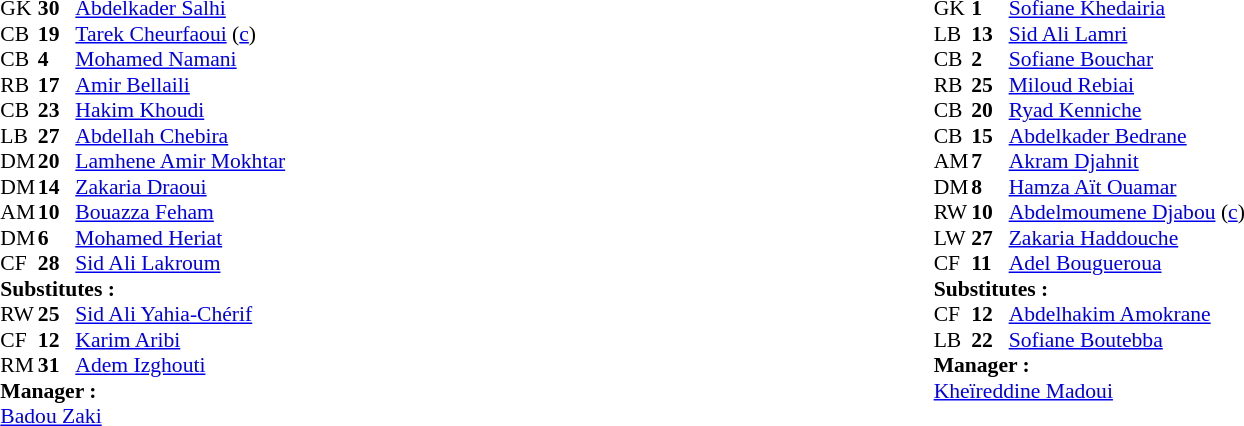<table width="100%">
<tr>
<td valign="top" width="50%"><br><table style="font-size: 90%" cellspacing="0" cellpadding="0" align="center">
<tr>
<th width="25"></th>
<th width="25"></th>
</tr>
<tr>
<td>GK</td>
<td><strong>30</strong></td>
<td> <a href='#'>Abdelkader Salhi</a></td>
</tr>
<tr>
<td>CB</td>
<td><strong>19</strong></td>
<td> <a href='#'>Tarek Cheurfaoui</a> (<a href='#'>c</a>)</td>
<td></td>
<td></td>
</tr>
<tr>
<td>CB</td>
<td><strong>4</strong></td>
<td> <a href='#'>Mohamed Namani</a></td>
</tr>
<tr>
<td>RB</td>
<td><strong>17</strong></td>
<td> <a href='#'>Amir Bellaili</a></td>
</tr>
<tr>
<td>CB</td>
<td><strong>23</strong></td>
<td> <a href='#'>Hakim Khoudi</a></td>
</tr>
<tr>
<td>LB</td>
<td><strong>27</strong></td>
<td> <a href='#'>Abdellah Chebira</a></td>
<td></td>
<td></td>
</tr>
<tr>
<td>DM</td>
<td><strong>20</strong></td>
<td> <a href='#'>Lamhene Amir Mokhtar</a></td>
</tr>
<tr>
<td>DM</td>
<td><strong>14</strong></td>
<td> <a href='#'>Zakaria Draoui</a></td>
<td></td>
</tr>
<tr>
<td>AM</td>
<td><strong>10</strong></td>
<td> <a href='#'>Bouazza Feham</a></td>
</tr>
<tr>
<td>DM</td>
<td><strong>6</strong></td>
<td> <a href='#'>Mohamed Heriat</a></td>
</tr>
<tr>
<td>CF</td>
<td><strong>28</strong></td>
<td> <a href='#'>Sid Ali Lakroum</a></td>
<td></td>
<td></td>
</tr>
<tr>
<td colspan=3><strong>Substitutes : </strong></td>
</tr>
<tr>
<td>RW</td>
<td><strong>25</strong></td>
<td> <a href='#'>Sid Ali Yahia-Chérif</a></td>
<td></td>
<td></td>
</tr>
<tr>
<td>CF</td>
<td><strong>12</strong></td>
<td> <a href='#'>Karim Aribi</a></td>
<td></td>
<td></td>
</tr>
<tr>
<td>RM</td>
<td><strong>31</strong></td>
<td> <a href='#'>Adem Izghouti</a></td>
<td></td>
<td></td>
</tr>
<tr>
<td colspan=3><strong>Manager :</strong></td>
</tr>
<tr>
<td colspan=4> <a href='#'>Badou Zaki</a></td>
</tr>
</table>
</td>
<td valign="top" width="50%"><br><table style="font-size: 90%" cellspacing="0" cellpadding="0"  align="center">
<tr>
<th width=25></th>
<th width=25></th>
</tr>
<tr>
<td>GK</td>
<td><strong>1</strong></td>
<td> <a href='#'>Sofiane Khedairia</a></td>
</tr>
<tr>
<td>LB</td>
<td><strong>13</strong></td>
<td> <a href='#'>Sid Ali Lamri</a></td>
<td></td>
</tr>
<tr>
<td>CB</td>
<td><strong>2</strong></td>
<td> <a href='#'>Sofiane Bouchar</a></td>
<td></td>
<td></td>
</tr>
<tr>
<td>RB</td>
<td><strong>25</strong></td>
<td> <a href='#'>Miloud Rebiai</a></td>
</tr>
<tr>
<td>CB</td>
<td><strong>20</strong></td>
<td> <a href='#'>Ryad Kenniche</a></td>
</tr>
<tr>
<td>CB</td>
<td><strong>15</strong></td>
<td> <a href='#'>Abdelkader Bedrane</a></td>
<td></td>
</tr>
<tr>
<td>AM</td>
<td><strong>7</strong></td>
<td> <a href='#'>Akram Djahnit</a></td>
</tr>
<tr>
<td>DM</td>
<td><strong>8</strong></td>
<td> <a href='#'>Hamza Aït Ouamar</a></td>
</tr>
<tr>
<td>RW</td>
<td><strong>10</strong></td>
<td> <a href='#'>Abdelmoumene Djabou</a> (<a href='#'>c</a>)</td>
</tr>
<tr>
<td>LW</td>
<td><strong>27</strong></td>
<td> <a href='#'>Zakaria Haddouche</a></td>
<td></td>
<td></td>
</tr>
<tr>
<td>CF</td>
<td><strong>11</strong></td>
<td> <a href='#'>Adel Bougueroua</a></td>
</tr>
<tr>
<td colspan=3><strong>Substitutes : </strong></td>
</tr>
<tr>
<td>CF</td>
<td><strong>12</strong></td>
<td> <a href='#'>Abdelhakim Amokrane</a></td>
<td></td>
<td></td>
</tr>
<tr>
<td>LB</td>
<td><strong>22</strong></td>
<td> <a href='#'>Sofiane Boutebba</a></td>
<td></td>
<td></td>
</tr>
<tr>
<td colspan=3><strong>Manager :</strong></td>
</tr>
<tr>
<td colspan=4> <a href='#'>Kheïreddine Madoui</a></td>
</tr>
</table>
</td>
</tr>
</table>
